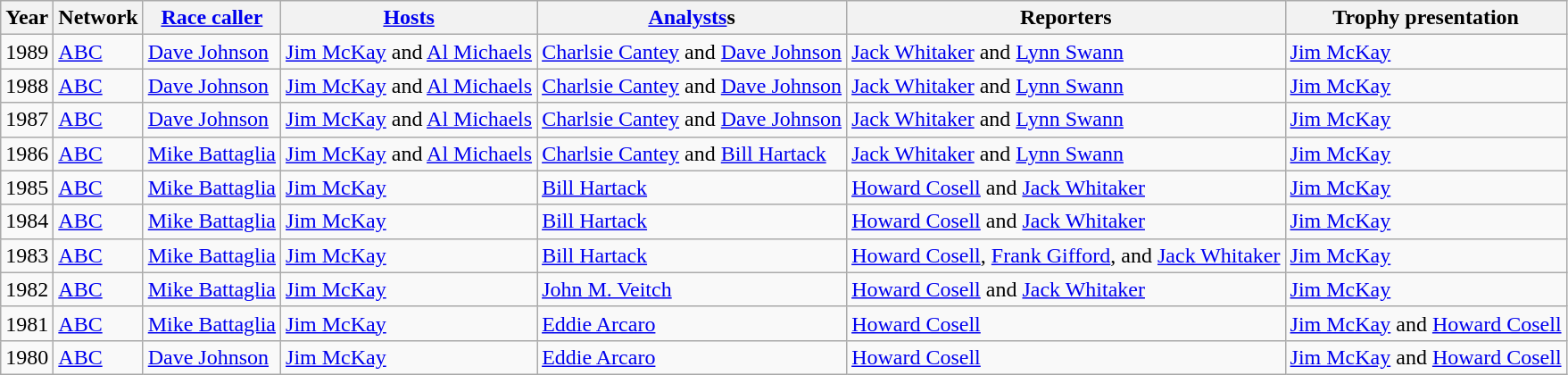<table class="wikitable">
<tr>
<th>Year</th>
<th>Network</th>
<th><a href='#'>Race caller</a></th>
<th><a href='#'>Hosts</a></th>
<th><a href='#'>Analysts</a>s</th>
<th>Reporters</th>
<th>Trophy presentation</th>
</tr>
<tr>
<td>1989</td>
<td><a href='#'>ABC</a></td>
<td><a href='#'>Dave Johnson</a></td>
<td><a href='#'>Jim McKay</a> and <a href='#'>Al Michaels</a></td>
<td><a href='#'>Charlsie Cantey</a> and <a href='#'>Dave Johnson</a></td>
<td><a href='#'>Jack Whitaker</a> and <a href='#'>Lynn Swann</a></td>
<td><a href='#'>Jim McKay</a></td>
</tr>
<tr>
<td>1988</td>
<td><a href='#'>ABC</a></td>
<td><a href='#'>Dave Johnson</a></td>
<td><a href='#'>Jim McKay</a> and <a href='#'>Al Michaels</a></td>
<td><a href='#'>Charlsie Cantey</a> and <a href='#'>Dave Johnson</a></td>
<td><a href='#'>Jack Whitaker</a> and <a href='#'>Lynn Swann</a></td>
<td><a href='#'>Jim McKay</a></td>
</tr>
<tr>
<td>1987</td>
<td><a href='#'>ABC</a></td>
<td><a href='#'>Dave Johnson</a></td>
<td><a href='#'>Jim McKay</a> and <a href='#'>Al Michaels</a></td>
<td><a href='#'>Charlsie Cantey</a> and <a href='#'>Dave Johnson</a></td>
<td><a href='#'>Jack Whitaker</a> and <a href='#'>Lynn Swann</a></td>
<td><a href='#'>Jim McKay</a></td>
</tr>
<tr>
<td>1986</td>
<td><a href='#'>ABC</a></td>
<td><a href='#'>Mike Battaglia</a></td>
<td><a href='#'>Jim McKay</a> and <a href='#'>Al Michaels</a></td>
<td><a href='#'>Charlsie Cantey</a> and <a href='#'>Bill Hartack</a></td>
<td><a href='#'>Jack Whitaker</a> and <a href='#'>Lynn Swann</a></td>
<td><a href='#'>Jim McKay</a></td>
</tr>
<tr>
<td>1985</td>
<td><a href='#'>ABC</a></td>
<td><a href='#'>Mike Battaglia</a></td>
<td><a href='#'>Jim McKay</a></td>
<td><a href='#'>Bill Hartack</a></td>
<td><a href='#'>Howard Cosell</a> and <a href='#'>Jack Whitaker</a></td>
<td><a href='#'>Jim McKay</a></td>
</tr>
<tr>
<td>1984</td>
<td><a href='#'>ABC</a></td>
<td><a href='#'>Mike Battaglia</a></td>
<td><a href='#'>Jim McKay</a></td>
<td><a href='#'>Bill Hartack</a></td>
<td><a href='#'>Howard Cosell</a> and <a href='#'>Jack Whitaker</a></td>
<td><a href='#'>Jim McKay</a></td>
</tr>
<tr>
<td>1983</td>
<td><a href='#'>ABC</a></td>
<td><a href='#'>Mike Battaglia</a></td>
<td><a href='#'>Jim McKay</a></td>
<td><a href='#'>Bill Hartack</a></td>
<td><a href='#'>Howard Cosell</a>, <a href='#'>Frank Gifford</a>, and <a href='#'>Jack Whitaker</a></td>
<td><a href='#'>Jim McKay</a></td>
</tr>
<tr>
<td>1982</td>
<td><a href='#'>ABC</a></td>
<td><a href='#'>Mike Battaglia</a></td>
<td><a href='#'>Jim McKay</a></td>
<td><a href='#'>John M. Veitch</a></td>
<td><a href='#'>Howard Cosell</a> and <a href='#'>Jack Whitaker</a></td>
<td><a href='#'>Jim McKay</a></td>
</tr>
<tr>
<td>1981</td>
<td><a href='#'>ABC</a></td>
<td><a href='#'>Mike Battaglia</a></td>
<td><a href='#'>Jim McKay</a></td>
<td><a href='#'>Eddie Arcaro</a></td>
<td><a href='#'>Howard Cosell</a></td>
<td><a href='#'>Jim McKay</a> and <a href='#'>Howard Cosell</a></td>
</tr>
<tr>
<td>1980</td>
<td><a href='#'>ABC</a></td>
<td><a href='#'>Dave Johnson</a></td>
<td><a href='#'>Jim McKay</a></td>
<td><a href='#'>Eddie Arcaro</a></td>
<td><a href='#'>Howard Cosell</a></td>
<td><a href='#'>Jim McKay</a> and <a href='#'>Howard Cosell</a></td>
</tr>
</table>
